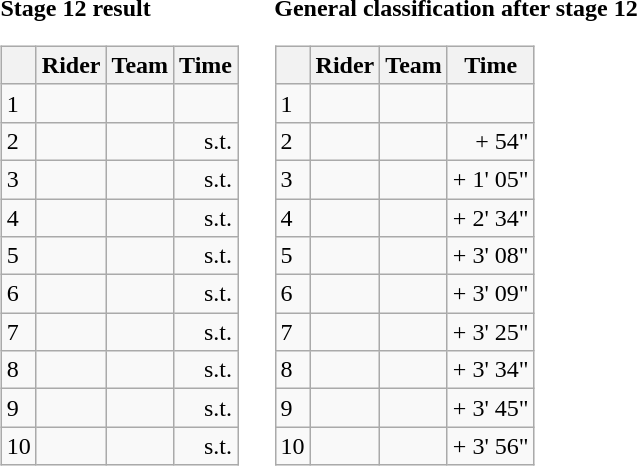<table>
<tr>
<td><strong>Stage 12 result</strong><br><table class="wikitable">
<tr>
<th></th>
<th>Rider</th>
<th>Team</th>
<th>Time</th>
</tr>
<tr>
<td>1</td>
<td></td>
<td></td>
<td align=right></td>
</tr>
<tr>
<td>2</td>
<td></td>
<td></td>
<td align=right>s.t.</td>
</tr>
<tr>
<td>3</td>
<td></td>
<td></td>
<td align=right>s.t.</td>
</tr>
<tr>
<td>4</td>
<td></td>
<td></td>
<td align=right>s.t.</td>
</tr>
<tr>
<td>5</td>
<td></td>
<td></td>
<td align=right>s.t.</td>
</tr>
<tr>
<td>6</td>
<td></td>
<td></td>
<td align=right>s.t.</td>
</tr>
<tr>
<td>7</td>
<td></td>
<td></td>
<td align=right>s.t.</td>
</tr>
<tr>
<td>8</td>
<td> </td>
<td></td>
<td align=right>s.t.</td>
</tr>
<tr>
<td>9</td>
<td></td>
<td></td>
<td align=right>s.t.</td>
</tr>
<tr>
<td>10</td>
<td></td>
<td></td>
<td align=right>s.t.</td>
</tr>
</table>
</td>
<td></td>
<td><strong>General classification after stage 12</strong><br><table class="wikitable">
<tr>
<th></th>
<th>Rider</th>
<th>Team</th>
<th>Time</th>
</tr>
<tr>
<td>1</td>
<td> </td>
<td></td>
<td align=right></td>
</tr>
<tr>
<td>2</td>
<td></td>
<td></td>
<td align=right>+ 54"</td>
</tr>
<tr>
<td>3</td>
<td> </td>
<td></td>
<td align=right>+ 1' 05"</td>
</tr>
<tr>
<td>4</td>
<td></td>
<td></td>
<td align=right>+ 2' 34"</td>
</tr>
<tr>
<td>5</td>
<td></td>
<td></td>
<td align=right>+ 3' 08"</td>
</tr>
<tr>
<td>6</td>
<td></td>
<td></td>
<td align=right>+ 3' 09"</td>
</tr>
<tr>
<td>7</td>
<td></td>
<td></td>
<td align=right>+ 3' 25"</td>
</tr>
<tr>
<td>8</td>
<td></td>
<td></td>
<td align=right>+ 3' 34"</td>
</tr>
<tr>
<td>9</td>
<td></td>
<td></td>
<td align=right>+ 3' 45"</td>
</tr>
<tr>
<td>10</td>
<td></td>
<td></td>
<td align=right>+ 3' 56"</td>
</tr>
</table>
</td>
</tr>
</table>
